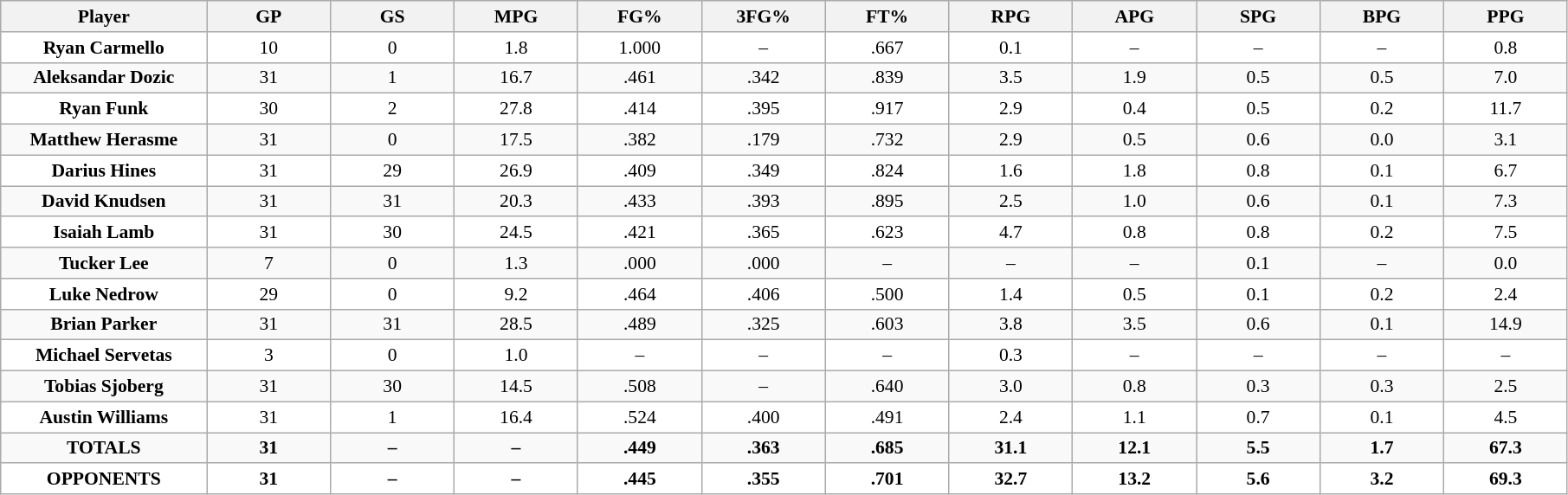<table class="wikitable sortable" style="font-size:90%; text-align:center; white-space:nowrap;">
<tr>
<th width="10%">Player</th>
<th width="6%">GP</th>
<th width="6%">GS</th>
<th width="6%">MPG</th>
<th width="6%">FG%</th>
<th width="6%">3FG%</th>
<th width="6%">FT%</th>
<th width="6%">RPG</th>
<th width="6%">APG</th>
<th width="6%">SPG</th>
<th width="6%">BPG</th>
<th width="6%">PPG</th>
</tr>
<tr align="center" bgcolor="ffffff">
<td><strong>Ryan Carmello</strong></td>
<td>10</td>
<td>0</td>
<td>1.8</td>
<td>1.000</td>
<td>–</td>
<td>.667</td>
<td>0.1</td>
<td>–</td>
<td>–</td>
<td>–</td>
<td>0.8</td>
</tr>
<tr align="center" bgcolor="">
<td><strong>Aleksandar Dozic</strong></td>
<td>31</td>
<td>1</td>
<td>16.7</td>
<td>.461</td>
<td>.342</td>
<td>.839</td>
<td>3.5</td>
<td>1.9</td>
<td>0.5</td>
<td>0.5</td>
<td>7.0</td>
</tr>
<tr align="center" bgcolor="ffffff">
<td><strong>Ryan Funk</strong></td>
<td>30</td>
<td>2</td>
<td>27.8</td>
<td>.414</td>
<td>.395</td>
<td>.917</td>
<td>2.9</td>
<td>0.4</td>
<td>0.5</td>
<td>0.2</td>
<td>11.7</td>
</tr>
<tr align="center" bgcolor="">
<td><strong>Matthew Herasme</strong></td>
<td>31</td>
<td>0</td>
<td>17.5</td>
<td>.382</td>
<td>.179</td>
<td>.732</td>
<td>2.9</td>
<td>0.5</td>
<td>0.6</td>
<td>0.0</td>
<td>3.1</td>
</tr>
<tr align="center" bgcolor="ffffff">
<td><strong>Darius Hines</strong></td>
<td>31</td>
<td>29</td>
<td>26.9</td>
<td>.409</td>
<td>.349</td>
<td>.824</td>
<td>1.6</td>
<td>1.8</td>
<td>0.8</td>
<td>0.1</td>
<td>6.7</td>
</tr>
<tr align="center" bgcolor="">
<td><strong>David Knudsen</strong></td>
<td>31</td>
<td>31</td>
<td>20.3</td>
<td>.433</td>
<td>.393</td>
<td>.895</td>
<td>2.5</td>
<td>1.0</td>
<td>0.6</td>
<td>0.1</td>
<td>7.3</td>
</tr>
<tr align="center" bgcolor="ffffff">
<td><strong>Isaiah Lamb</strong></td>
<td>31</td>
<td>30</td>
<td>24.5</td>
<td>.421</td>
<td>.365</td>
<td>.623</td>
<td>4.7</td>
<td>0.8</td>
<td>0.8</td>
<td>0.2</td>
<td>7.5</td>
</tr>
<tr align="center" bgcolor=>
<td><strong>Tucker Lee</strong></td>
<td>7</td>
<td>0</td>
<td>1.3</td>
<td>.000</td>
<td>.000</td>
<td>–</td>
<td>–</td>
<td>–</td>
<td>0.1</td>
<td>–</td>
<td>0.0</td>
</tr>
<tr align="center" bgcolor="ffffff">
<td><strong>Luke Nedrow</strong></td>
<td>29</td>
<td>0</td>
<td>9.2</td>
<td>.464</td>
<td>.406</td>
<td>.500</td>
<td>1.4</td>
<td>0.5</td>
<td>0.1</td>
<td>0.2</td>
<td>2.4</td>
</tr>
<tr align="center" bgcolor=>
<td><strong>Brian Parker</strong></td>
<td>31</td>
<td>31</td>
<td>28.5</td>
<td>.489</td>
<td>.325</td>
<td>.603</td>
<td>3.8</td>
<td>3.5</td>
<td>0.6</td>
<td>0.1</td>
<td>14.9</td>
</tr>
<tr align="center" bgcolor="ffffff">
<td><strong>Michael Servetas</strong></td>
<td>3</td>
<td>0</td>
<td>1.0</td>
<td>–</td>
<td>–</td>
<td>–</td>
<td>0.3</td>
<td>–</td>
<td>–</td>
<td>–</td>
<td>–</td>
</tr>
<tr align="center" bgcolor=>
<td><strong>Tobias Sjoberg</strong></td>
<td>31</td>
<td>30</td>
<td>14.5</td>
<td>.508</td>
<td>–</td>
<td>.640</td>
<td>3.0</td>
<td>0.8</td>
<td>0.3</td>
<td>0.3</td>
<td>2.5</td>
</tr>
<tr align="center" bgcolor="ffffff">
<td><strong>Austin Williams</strong></td>
<td>31</td>
<td>1</td>
<td>16.4</td>
<td>.524</td>
<td>.400</td>
<td>.491</td>
<td>2.4</td>
<td>1.1</td>
<td>0.7</td>
<td>0.1</td>
<td>4.5</td>
</tr>
<tr align="center" bgcolor=>
<td><strong>TOTALS</strong></td>
<td><strong>31</strong></td>
<td><strong>–</strong></td>
<td><strong>–</strong></td>
<td><strong>.449</strong></td>
<td><strong>.363</strong></td>
<td><strong>.685</strong></td>
<td><strong>31.1</strong></td>
<td><strong>12.1</strong></td>
<td><strong>5.5</strong></td>
<td><strong>1.7</strong></td>
<td><strong>67.3</strong></td>
</tr>
<tr align="center" bgcolor="ffffff">
<td><strong>OPPONENTS</strong></td>
<td><strong>31</strong></td>
<td><strong>–</strong></td>
<td><strong>–</strong></td>
<td><strong>.445</strong></td>
<td><strong>.355</strong></td>
<td><strong>.701</strong></td>
<td><strong>32.7</strong></td>
<td><strong>13.2</strong></td>
<td><strong>5.6</strong></td>
<td><strong>3.2</strong></td>
<td><strong>69.3</strong></td>
</tr>
</table>
